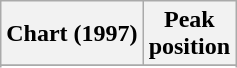<table class="wikitable sortable">
<tr>
<th>Chart (1997)</th>
<th>Peak<br>position</th>
</tr>
<tr>
</tr>
<tr>
</tr>
<tr>
</tr>
<tr>
</tr>
</table>
